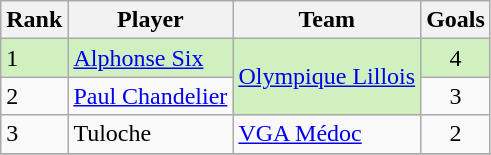<table class="wikitable">
<tr>
<th>Rank</th>
<th>Player</th>
<th>Team</th>
<th>Goals</th>
</tr>
<tr bgcolor="D0F0C0">
<td>1</td>
<td><a href='#'>Alphonse Six</a></td>
<td rowspan=2><a href='#'>Olympique Lillois</a></td>
<td align="center">4</td>
</tr>
<tr>
<td>2</td>
<td><a href='#'>Paul Chandelier</a></td>
<td align="center">3</td>
</tr>
<tr>
<td>3</td>
<td>Tuloche</td>
<td><a href='#'>VGA Médoc</a></td>
<td align="center">2</td>
</tr>
<tr>
</tr>
</table>
